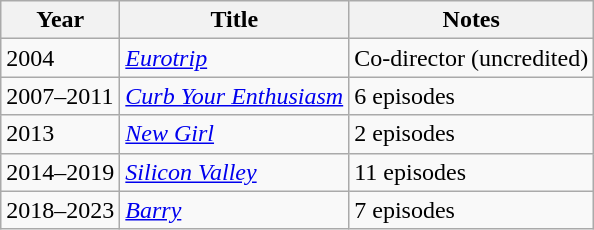<table class="wikitable sortable">
<tr>
<th>Year</th>
<th>Title</th>
<th>Notes</th>
</tr>
<tr>
<td>2004</td>
<td><em><a href='#'>Eurotrip</a></em></td>
<td>Co-director (uncredited)</td>
</tr>
<tr>
<td>2007–2011</td>
<td><em><a href='#'>Curb Your Enthusiasm</a></em></td>
<td>6 episodes</td>
</tr>
<tr>
<td>2013</td>
<td><em><a href='#'>New Girl</a></em></td>
<td>2 episodes</td>
</tr>
<tr>
<td>2014–2019</td>
<td><em><a href='#'>Silicon Valley</a></em></td>
<td>11 episodes</td>
</tr>
<tr>
<td>2018–2023</td>
<td><em><a href='#'>Barry</a></em></td>
<td>7 episodes</td>
</tr>
</table>
